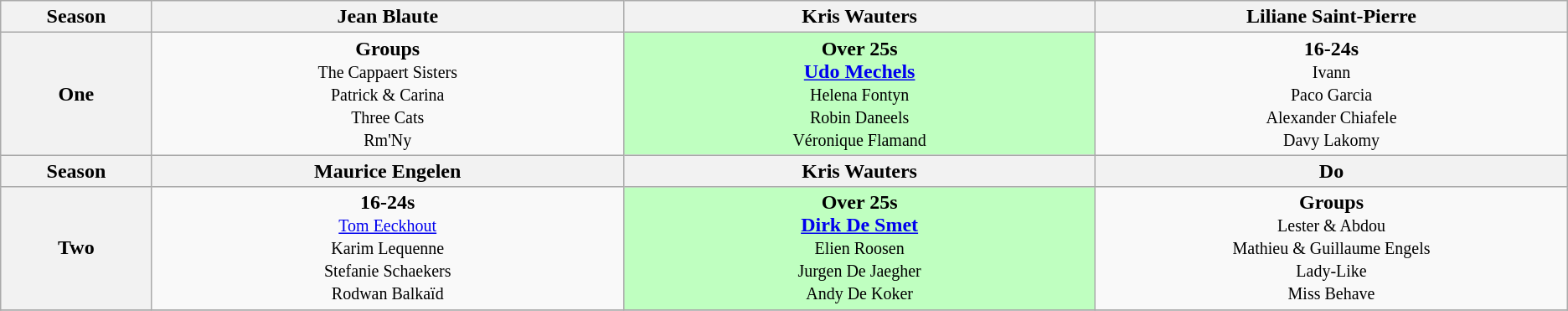<table class="wikitable" style="text-align:center">
<tr>
<th style="width:4%;" scope="col">Season</th>
<th style="width:13%;" scope="col">Jean Blaute</th>
<th style="width:13%;" scope="col">Kris Wauters</th>
<th style="width:13%;" scope="col">Liliane Saint-Pierre</th>
</tr>
<tr>
<th scope="row">One</th>
<td><strong>Groups</strong><br><small>The Cappaert Sisters<br>Patrick & Carina<br>Three Cats<br>Rm'Ny</small></td>
<td bgcolor="BFFFC0"><strong>Over 25s</strong><br><strong><a href='#'>Udo Mechels</a></strong><small><br>Helena Fontyn<br>Robin Daneels<br>Véronique Flamand</small></td>
<td><strong>16-24s</strong><br><small>Ivann<br>Paco Garcia<br>Alexander Chiafele<br>Davy Lakomy</small></td>
</tr>
<tr>
<th style="width:4%;" scope="col">Season</th>
<th style="width:13%;" scope="col">Maurice Engelen</th>
<th style="width:13%;" scope="col">Kris Wauters</th>
<th style="width:13%;" scope="col">Do</th>
</tr>
<tr>
<th scope="row">Two</th>
<td><strong>16-24s</strong><br><small><a href='#'>Tom Eeckhout</a><br>Karim Lequenne<br>Stefanie Schaekers<br>Rodwan Balkaïd</small></td>
<td bgcolor="BFFFC0"><strong>Over 25s</strong><br><strong><a href='#'>Dirk De Smet</a></strong><small><br>Elien Roosen<br>Jurgen De Jaegher<br>Andy De Koker</small></td>
<td><strong>Groups</strong><br><small>Lester & Abdou<br>Mathieu & Guillaume Engels<br>Lady-Like<br>Miss Behave</small></td>
</tr>
<tr>
</tr>
</table>
